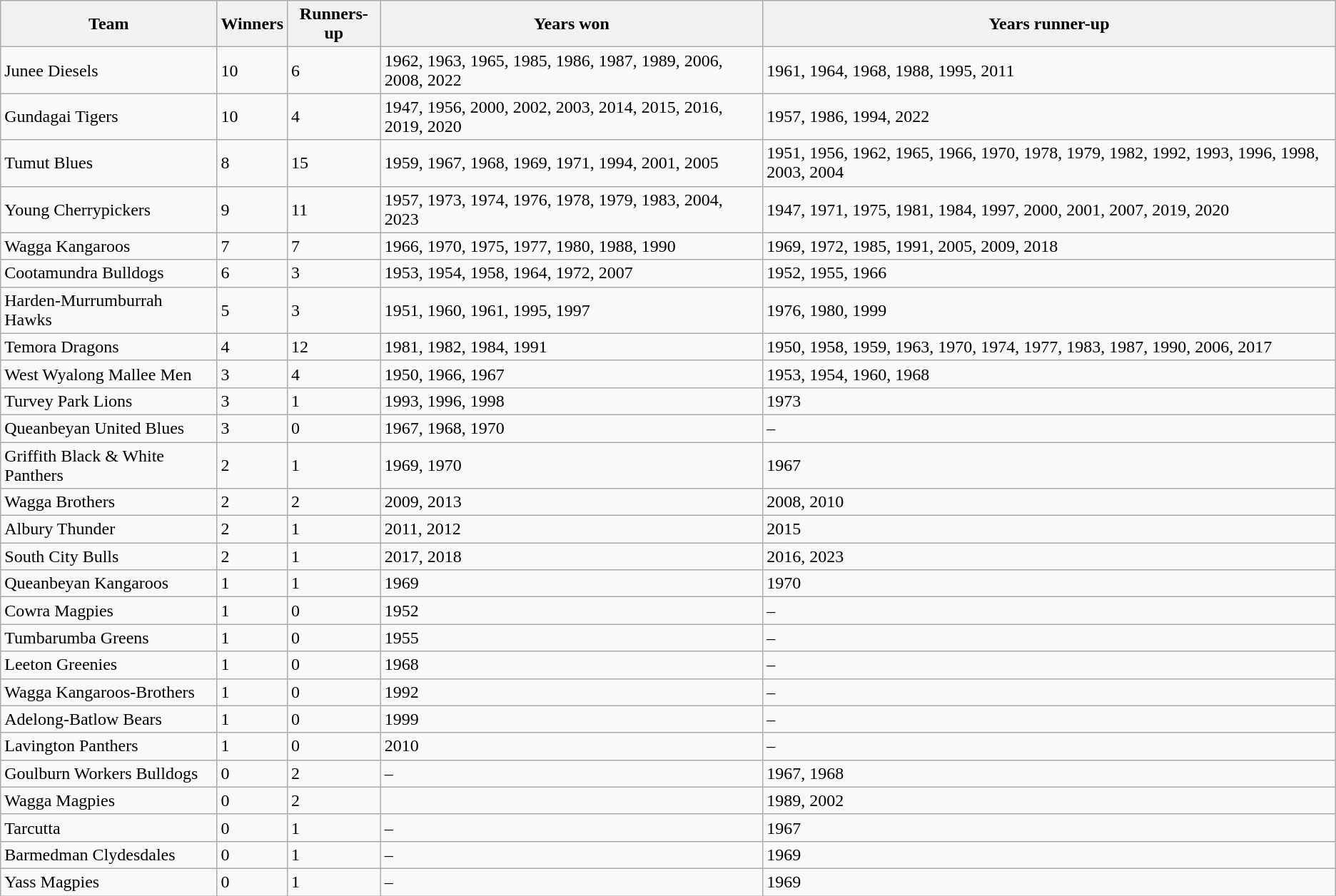<table class="wikitable sortable mw-collapsible mw-collapsed">
<tr>
<th>Team</th>
<th>Winners</th>
<th>Runners-up</th>
<th>Years won</th>
<th>Years runner-up</th>
</tr>
<tr>
<td> Junee Diesels</td>
<td>10</td>
<td>6</td>
<td>1962, 1963, 1965, 1985, 1986, 1987, 1989, 2006, 2008, 2022</td>
<td>1961, 1964, 1968, 1988, 1995, 2011</td>
</tr>
<tr>
<td> Gundagai Tigers</td>
<td>10</td>
<td>4</td>
<td>1947, 1956, 2000, 2002, 2003, 2014, 2015, 2016, 2019, 2020</td>
<td>1957, 1986, 1994, 2022</td>
</tr>
<tr>
<td> Tumut Blues</td>
<td>8</td>
<td>15</td>
<td>1959, 1967, 1968, 1969, 1971, 1994, 2001, 2005</td>
<td>1951, 1956, 1962, 1965, 1966, 1970, 1978, 1979, 1982, 1992, 1993, 1996, 1998, 2003, 2004</td>
</tr>
<tr>
<td> Young Cherrypickers</td>
<td>9</td>
<td>11</td>
<td>1957, 1973, 1974, 1976, 1978, 1979, 1983, 2004, 2023</td>
<td>1947, 1971, 1975, 1981, 1984, 1997, 2000, 2001, 2007, 2019, 2020</td>
</tr>
<tr>
<td> Wagga Kangaroos</td>
<td>7</td>
<td>7</td>
<td>1966, 1970, 1975, 1977, 1980, 1988, 1990</td>
<td>1969, 1972, 1985, 1991, 2005, 2009, 2018</td>
</tr>
<tr>
<td> Cootamundra Bulldogs</td>
<td>6</td>
<td>3</td>
<td>1953, 1954, 1958, 1964, 1972, 2007</td>
<td>1952, 1955, 1966</td>
</tr>
<tr>
<td> Harden-Murrumburrah Hawks</td>
<td>5</td>
<td>3</td>
<td>1951, 1960, 1961, 1995, 1997</td>
<td>1976, 1980, 1999</td>
</tr>
<tr>
<td> Temora Dragons</td>
<td>4</td>
<td>12</td>
<td>1981, 1982, 1984, 1991</td>
<td>1950, 1958, 1959, 1963, 1970, 1974, 1977, 1983, 1987, 1990, 2006, 2017</td>
</tr>
<tr>
<td> West Wyalong Mallee Men</td>
<td>3</td>
<td>4</td>
<td>1950, 1966, 1967</td>
<td>1953, 1954, 1960, 1968</td>
</tr>
<tr>
<td> Turvey Park Lions</td>
<td>3</td>
<td>1</td>
<td>1993, 1996, 1998</td>
<td>1973</td>
</tr>
<tr>
<td> Queanbeyan United Blues</td>
<td>3</td>
<td>0</td>
<td>1967, 1968, 1970</td>
<td>–</td>
</tr>
<tr>
<td> Griffith Black & White Panthers</td>
<td>2</td>
<td>1</td>
<td>1969, 1970</td>
<td>1967</td>
</tr>
<tr>
<td> Wagga Brothers</td>
<td>2</td>
<td>2</td>
<td>2009, 2013</td>
<td>2008, 2010</td>
</tr>
<tr>
<td> Albury Thunder</td>
<td>2</td>
<td>1</td>
<td>2011, 2012</td>
<td>2015</td>
</tr>
<tr>
<td> South City Bulls</td>
<td>2</td>
<td>1</td>
<td>2017, 2018</td>
<td>2016, 2023</td>
</tr>
<tr>
<td> Queanbeyan Kangaroos</td>
<td>1</td>
<td>1</td>
<td>1969</td>
<td>1970</td>
</tr>
<tr>
<td> Cowra Magpies</td>
<td>1</td>
<td>0</td>
<td>1952</td>
<td>–</td>
</tr>
<tr>
<td> Tumbarumba Greens</td>
<td>1</td>
<td>0</td>
<td>1955</td>
<td>–</td>
</tr>
<tr>
<td> Leeton Greenies</td>
<td>1</td>
<td>0</td>
<td>1968</td>
<td>–</td>
</tr>
<tr>
<td> Wagga Kangaroos-Brothers</td>
<td>1</td>
<td>0</td>
<td>1992</td>
<td>–</td>
</tr>
<tr>
<td> Adelong-Batlow Bears</td>
<td>1</td>
<td>0</td>
<td>1999</td>
<td>–</td>
</tr>
<tr>
<td> Lavington Panthers</td>
<td>1</td>
<td>0</td>
<td>2010</td>
<td>–</td>
</tr>
<tr>
<td> Goulburn Workers Bulldogs</td>
<td>0</td>
<td>2</td>
<td>–</td>
<td>1967, 1968</td>
</tr>
<tr>
<td> Wagga Magpies</td>
<td>0</td>
<td>2</td>
<td></td>
<td>1989, 2002</td>
</tr>
<tr>
<td> Tarcutta</td>
<td>0</td>
<td>1</td>
<td>–</td>
<td>1967</td>
</tr>
<tr>
<td> Barmedman Clydesdales</td>
<td>0</td>
<td>1</td>
<td>–</td>
<td>1969</td>
</tr>
<tr>
<td> Yass Magpies</td>
<td>0</td>
<td>1</td>
<td>–</td>
<td>1969</td>
</tr>
</table>
